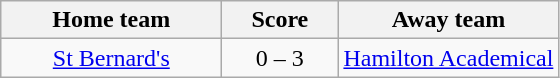<table class="wikitable" style="text-align: center">
<tr>
<th width=140>Home team</th>
<th width=70>Score</th>
<th width=140>Away team</th>
</tr>
<tr>
<td><a href='#'>St Bernard's</a></td>
<td>0 – 3</td>
<td><a href='#'>Hamilton Academical</a></td>
</tr>
</table>
